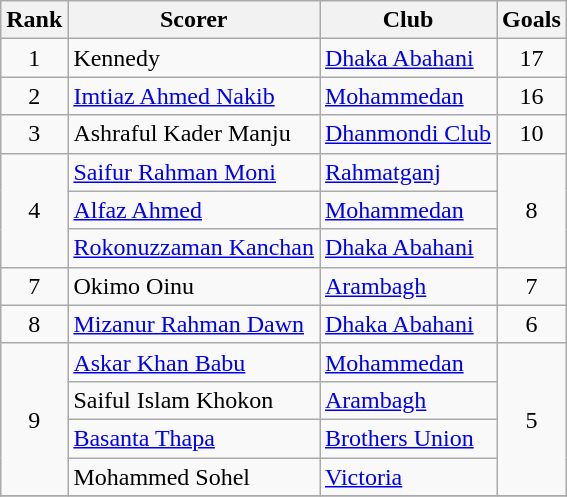<table class="wikitable">
<tr>
<th>Rank</th>
<th>Scorer</th>
<th>Club</th>
<th>Goals</th>
</tr>
<tr>
<td align=center>1</td>
<td> Kennedy</td>
<td><a href='#'>Dhaka Abahani</a></td>
<td align=center>17</td>
</tr>
<tr>
<td align=center>2</td>
<td> <a href='#'>Imtiaz Ahmed Nakib</a></td>
<td><a href='#'>Mohammedan</a></td>
<td align=center>16</td>
</tr>
<tr>
<td align=center>3</td>
<td> Ashraful Kader Manju</td>
<td><a href='#'>Dhanmondi Club</a></td>
<td align=center>10</td>
</tr>
<tr>
<td rowspan=3 align=center>4</td>
<td> <a href='#'>Saifur Rahman Moni</a></td>
<td><a href='#'>Rahmatganj</a></td>
<td rowspan=3 align=center>8</td>
</tr>
<tr>
<td> <a href='#'>Alfaz Ahmed</a></td>
<td><a href='#'>Mohammedan</a></td>
</tr>
<tr>
<td> <a href='#'>Rokonuzzaman Kanchan</a></td>
<td><a href='#'>Dhaka Abahani</a></td>
</tr>
<tr>
<td align=center>7</td>
<td> Okimo Oinu</td>
<td><a href='#'>Arambagh</a></td>
<td align=center>7</td>
</tr>
<tr>
<td align=center>8</td>
<td> <a href='#'>Mizanur Rahman Dawn</a></td>
<td><a href='#'>Dhaka Abahani</a></td>
<td align=center>6</td>
</tr>
<tr>
<td rowspan=4 align=center>9</td>
<td> <a href='#'>Askar Khan Babu</a></td>
<td><a href='#'>Mohammedan</a></td>
<td rowspan=4 align=center>5</td>
</tr>
<tr>
<td> Saiful Islam Khokon</td>
<td><a href='#'>Arambagh</a></td>
</tr>
<tr>
<td> <a href='#'>Basanta Thapa</a></td>
<td><a href='#'>Brothers Union</a></td>
</tr>
<tr>
<td> Mohammed Sohel</td>
<td><a href='#'>Victoria</a></td>
</tr>
<tr>
</tr>
</table>
